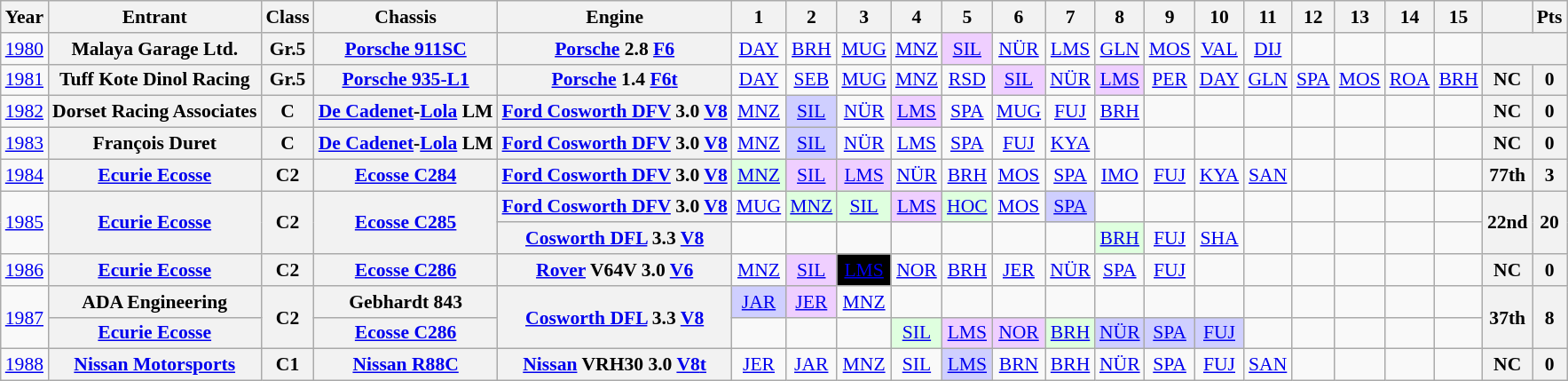<table class="wikitable" style="text-align:center; font-size:90%">
<tr>
<th>Year</th>
<th>Entrant</th>
<th>Class</th>
<th>Chassis</th>
<th>Engine</th>
<th>1</th>
<th>2</th>
<th>3</th>
<th>4</th>
<th>5</th>
<th>6</th>
<th>7</th>
<th>8</th>
<th>9</th>
<th>10</th>
<th>11</th>
<th>12</th>
<th>13</th>
<th>14</th>
<th>15</th>
<th></th>
<th>Pts</th>
</tr>
<tr>
<td><a href='#'>1980</a></td>
<th>Malaya Garage Ltd.</th>
<th>Gr.5</th>
<th><a href='#'>Porsche 911SC</a></th>
<th><a href='#'>Porsche</a> 2.8 <a href='#'>F6</a></th>
<td><a href='#'>DAY</a></td>
<td><a href='#'>BRH</a></td>
<td><a href='#'>MUG</a></td>
<td><a href='#'>MNZ</a></td>
<td style="background:#EFCFFF;"><a href='#'>SIL</a><br></td>
<td><a href='#'>NÜR</a></td>
<td><a href='#'>LMS</a></td>
<td><a href='#'>GLN</a></td>
<td><a href='#'>MOS</a></td>
<td><a href='#'>VAL</a></td>
<td><a href='#'>DIJ</a></td>
<td></td>
<td></td>
<td></td>
<td></td>
<th colspan=2></th>
</tr>
<tr>
<td><a href='#'>1981</a></td>
<th>Tuff Kote Dinol Racing</th>
<th>Gr.5</th>
<th><a href='#'>Porsche 935-L1</a></th>
<th><a href='#'>Porsche</a> 1.4 <a href='#'>F6</a><a href='#'>t</a></th>
<td><a href='#'>DAY</a></td>
<td><a href='#'>SEB</a></td>
<td><a href='#'>MUG</a></td>
<td><a href='#'>MNZ</a></td>
<td><a href='#'>RSD</a></td>
<td style="background:#EFCFFF;"><a href='#'>SIL</a><br></td>
<td><a href='#'>NÜR</a></td>
<td style="background:#EFCFFF;"><a href='#'>LMS</a><br></td>
<td><a href='#'>PER</a></td>
<td><a href='#'>DAY</a></td>
<td><a href='#'>GLN</a></td>
<td><a href='#'>SPA</a></td>
<td><a href='#'>MOS</a></td>
<td><a href='#'>ROA</a></td>
<td><a href='#'>BRH</a></td>
<th>NC</th>
<th>0</th>
</tr>
<tr>
<td><a href='#'>1982</a></td>
<th>Dorset Racing Associates</th>
<th>C</th>
<th><a href='#'>De Cadenet</a>-<a href='#'>Lola</a> LM</th>
<th><a href='#'>Ford Cosworth DFV</a> 3.0 <a href='#'>V8</a></th>
<td><a href='#'>MNZ</a></td>
<td style="background:#CFCFFF;"><a href='#'>SIL</a><br></td>
<td><a href='#'>NÜR</a></td>
<td style="background:#EFCFFF;"><a href='#'>LMS</a><br></td>
<td><a href='#'>SPA</a></td>
<td><a href='#'>MUG</a></td>
<td><a href='#'>FUJ</a></td>
<td><a href='#'>BRH</a></td>
<td></td>
<td></td>
<td></td>
<td></td>
<td></td>
<td></td>
<td></td>
<th>NC</th>
<th>0</th>
</tr>
<tr>
<td><a href='#'>1983</a></td>
<th>François Duret</th>
<th>C</th>
<th><a href='#'>De Cadenet</a>-<a href='#'>Lola</a> LM</th>
<th><a href='#'>Ford Cosworth DFV</a> 3.0 <a href='#'>V8</a></th>
<td><a href='#'>MNZ</a></td>
<td style="background:#CFCFFF;"><a href='#'>SIL</a><br></td>
<td><a href='#'>NÜR</a></td>
<td><a href='#'>LMS</a></td>
<td><a href='#'>SPA</a></td>
<td><a href='#'>FUJ</a></td>
<td><a href='#'>KYA</a></td>
<td></td>
<td></td>
<td></td>
<td></td>
<td></td>
<td></td>
<td></td>
<td></td>
<th>NC</th>
<th>0</th>
</tr>
<tr>
<td><a href='#'>1984</a></td>
<th><a href='#'>Ecurie Ecosse</a></th>
<th>C2</th>
<th><a href='#'>Ecosse C284</a></th>
<th><a href='#'>Ford Cosworth DFV</a> 3.0 <a href='#'>V8</a></th>
<td style="background:#dfffdf;"><a href='#'>MNZ</a><br></td>
<td style="background:#EFCFFF;"><a href='#'>SIL</a><br></td>
<td style="background:#EFCFFF;"><a href='#'>LMS</a><br></td>
<td><a href='#'>NÜR</a></td>
<td><a href='#'>BRH</a></td>
<td><a href='#'>MOS</a></td>
<td><a href='#'>SPA</a></td>
<td><a href='#'>IMO</a></td>
<td><a href='#'>FUJ</a></td>
<td><a href='#'>KYA</a></td>
<td><a href='#'>SAN</a></td>
<td></td>
<td></td>
<td></td>
<td></td>
<th>77th</th>
<th>3</th>
</tr>
<tr>
<td rowspan=2><a href='#'>1985</a></td>
<th rowspan=2><a href='#'>Ecurie Ecosse</a></th>
<th rowspan=2>C2</th>
<th rowspan=2><a href='#'>Ecosse C285</a></th>
<th><a href='#'>Ford Cosworth DFV</a> 3.0 <a href='#'>V8</a></th>
<td><a href='#'>MUG</a></td>
<td style="background:#dfffdf;"><a href='#'>MNZ</a><br></td>
<td style="background:#dfffdf;"><a href='#'>SIL</a><br></td>
<td style="background:#EFCFFF;"><a href='#'>LMS</a><br></td>
<td style="background:#dfffdf;"><a href='#'>HOC</a><br></td>
<td><a href='#'>MOS</a></td>
<td style="background:#CFCFFF;"><a href='#'>SPA</a><br></td>
<td></td>
<td></td>
<td></td>
<td></td>
<td></td>
<td></td>
<td></td>
<td></td>
<th rowspan=2>22nd</th>
<th rowspan=2>20</th>
</tr>
<tr>
<th><a href='#'>Cosworth DFL</a> 3.3 <a href='#'>V8</a></th>
<td></td>
<td></td>
<td></td>
<td></td>
<td></td>
<td></td>
<td></td>
<td style="background:#dfffdf;"><a href='#'>BRH</a><br></td>
<td><a href='#'>FUJ</a></td>
<td><a href='#'>SHA</a></td>
<td></td>
<td></td>
<td></td>
<td></td>
<td></td>
</tr>
<tr>
<td><a href='#'>1986</a></td>
<th><a href='#'>Ecurie Ecosse</a></th>
<th>C2</th>
<th><a href='#'>Ecosse C286</a></th>
<th><a href='#'>Rover</a> V64V 3.0 <a href='#'>V6</a></th>
<td><a href='#'>MNZ</a></td>
<td style="background:#EFCFFF;"><a href='#'>SIL</a><br></td>
<td style="background:#000; color:#fff;"><a href='#'><span>LMS</span></a><br></td>
<td><a href='#'>NOR</a></td>
<td><a href='#'>BRH</a></td>
<td><a href='#'>JER</a></td>
<td><a href='#'>NÜR</a></td>
<td><a href='#'>SPA</a></td>
<td><a href='#'>FUJ</a></td>
<td></td>
<td></td>
<td></td>
<td></td>
<td></td>
<td></td>
<th>NC</th>
<th>0</th>
</tr>
<tr>
<td rowspan=2><a href='#'>1987</a></td>
<th>ADA Engineering</th>
<th rowspan=2>C2</th>
<th>Gebhardt 843</th>
<th rowspan=2><a href='#'>Cosworth DFL</a> 3.3 <a href='#'>V8</a></th>
<td style="background:#CFCFFF;"><a href='#'>JAR</a><br></td>
<td style="background:#EFCFFF;"><a href='#'>JER</a><br></td>
<td><a href='#'>MNZ</a></td>
<td></td>
<td></td>
<td></td>
<td></td>
<td></td>
<td></td>
<td></td>
<td></td>
<td></td>
<td></td>
<td></td>
<td></td>
<th rowspan=2>37th</th>
<th rowspan=2>8</th>
</tr>
<tr>
<th><a href='#'>Ecurie Ecosse</a></th>
<th><a href='#'>Ecosse C286</a></th>
<td></td>
<td></td>
<td></td>
<td style="background:#dfffdf;"><a href='#'>SIL</a><br></td>
<td style="background:#EFCFFF;"><a href='#'>LMS</a><br></td>
<td style="background:#EFCFFF;"><a href='#'>NOR</a><br></td>
<td style="background:#dfffdf;"><a href='#'>BRH</a><br></td>
<td style="background:#CFCFFF;"><a href='#'>NÜR</a><br></td>
<td style="background:#CFCFFF;"><a href='#'>SPA</a><br></td>
<td style="background:#CFCFFF;"><a href='#'>FUJ</a><br></td>
<td></td>
<td></td>
<td></td>
<td></td>
<td></td>
</tr>
<tr>
<td><a href='#'>1988</a></td>
<th><a href='#'>Nissan Motorsports</a></th>
<th>C1</th>
<th><a href='#'>Nissan R88C</a></th>
<th><a href='#'>Nissan</a> VRH30 3.0 <a href='#'>V8</a><a href='#'>t</a></th>
<td><a href='#'>JER</a></td>
<td><a href='#'>JAR</a></td>
<td><a href='#'>MNZ</a></td>
<td><a href='#'>SIL</a></td>
<td style="background:#CFCFFF;"><a href='#'>LMS</a><br></td>
<td><a href='#'>BRN</a></td>
<td><a href='#'>BRH</a></td>
<td><a href='#'>NÜR</a></td>
<td><a href='#'>SPA</a></td>
<td><a href='#'>FUJ</a></td>
<td><a href='#'>SAN</a></td>
<td></td>
<td></td>
<td></td>
<td></td>
<th>NC</th>
<th>0</th>
</tr>
</table>
